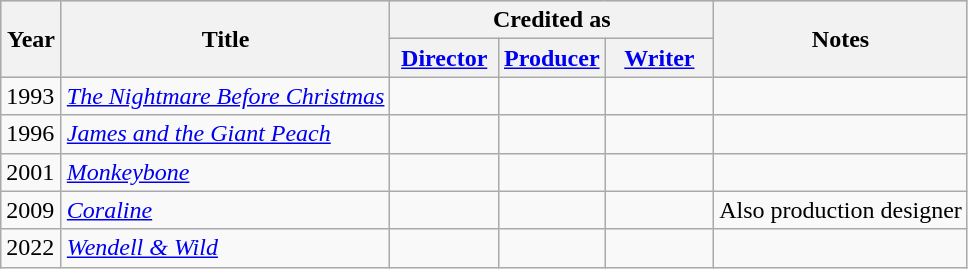<table class="wikitable">
<tr style="background:#ccc; text-align:center;">
<th rowspan="2" style="width:33px;">Year</th>
<th rowspan="2">Title</th>
<th colspan="3">Credited as</th>
<th rowspan="2">Notes</th>
</tr>
<tr>
<th width="65"><a href='#'>Director</a></th>
<th><a href='#'>Producer</a></th>
<th width="65"><a href='#'>Writer</a></th>
</tr>
<tr>
<td>1993</td>
<td><em><a href='#'>The Nightmare Before Christmas</a></em></td>
<td></td>
<td></td>
<td></td>
<td></td>
</tr>
<tr>
<td>1996</td>
<td><em><a href='#'>James and the Giant Peach</a></em></td>
<td></td>
<td></td>
<td></td>
<td></td>
</tr>
<tr>
<td>2001</td>
<td><em><a href='#'>Monkeybone</a></em></td>
<td></td>
<td></td>
<td></td>
<td></td>
</tr>
<tr>
<td>2009</td>
<td><em><a href='#'>Coraline</a></em></td>
<td></td>
<td></td>
<td></td>
<td>Also production designer</td>
</tr>
<tr>
<td>2022</td>
<td><em><a href='#'>Wendell & Wild</a></em></td>
<td></td>
<td></td>
<td></td>
<td></td>
</tr>
</table>
